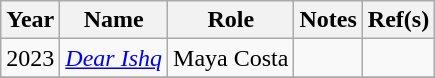<table class="wikitable" style="text-align:center;">
<tr>
<th>Year</th>
<th>Name</th>
<th>Role</th>
<th>Notes</th>
<th>Ref(s)</th>
</tr>
<tr>
<td>2023</td>
<td><em><a href='#'>Dear Ishq</a></em></td>
<td>Maya Costa</td>
<td></td>
<td style="text-align:center;"></td>
</tr>
<tr>
</tr>
</table>
